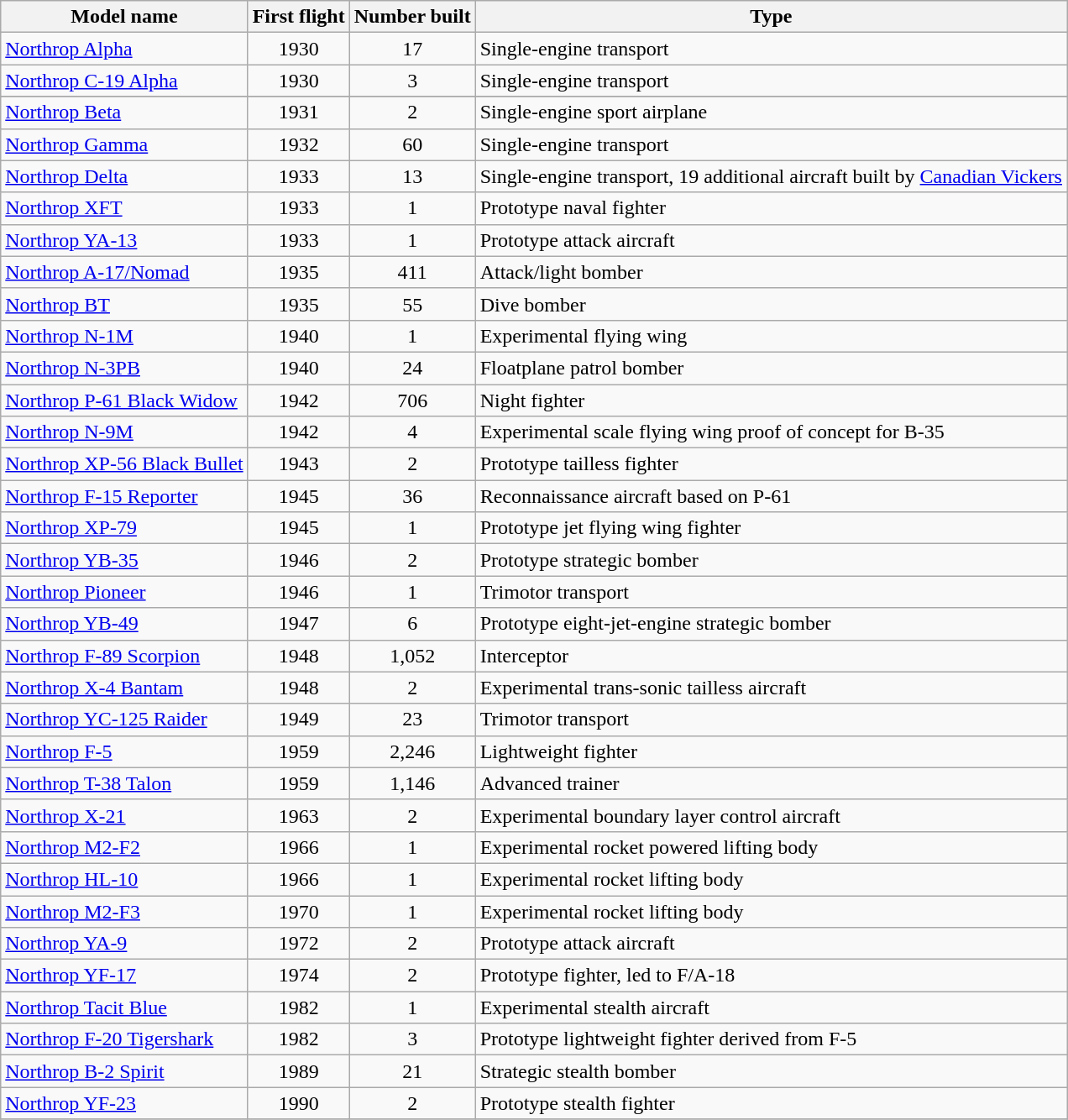<table class="wikitable sortable">
<tr>
<th>Model name</th>
<th>First flight</th>
<th>Number built</th>
<th>Type</th>
</tr>
<tr>
<td align=left><a href='#'>Northrop Alpha</a></td>
<td align=center>1930</td>
<td align=center>17</td>
<td align=left>Single-engine transport</td>
</tr>
<tr>
<td align=left><a href='#'>Northrop C-19 Alpha</a></td>
<td align=center>1930</td>
<td align=center>3</td>
<td align=left>Single-engine transport</td>
</tr>
<tr>
</tr>
<tr>
<td align=left><a href='#'>Northrop Beta</a></td>
<td align=center>1931</td>
<td align=center>2</td>
<td align=left>Single-engine sport airplane</td>
</tr>
<tr>
<td align=left><a href='#'>Northrop Gamma</a></td>
<td align=center>1932</td>
<td align=center>60</td>
<td align=left>Single-engine transport</td>
</tr>
<tr>
<td align=left><a href='#'>Northrop Delta</a></td>
<td align=center>1933</td>
<td align=center>13</td>
<td align=left>Single-engine transport, 19 additional aircraft built by <a href='#'>Canadian Vickers</a></td>
</tr>
<tr>
<td align=left><a href='#'>Northrop XFT</a></td>
<td align=center>1933</td>
<td align=center>1</td>
<td align=left>Prototype naval fighter</td>
</tr>
<tr>
<td align=left><a href='#'>Northrop YA-13</a></td>
<td align=center>1933</td>
<td align=center>1</td>
<td align=left>Prototype attack aircraft</td>
</tr>
<tr>
<td align=left><a href='#'>Northrop A-17/Nomad</a></td>
<td align=center>1935</td>
<td align=center>411</td>
<td align=left>Attack/light bomber</td>
</tr>
<tr>
<td align=left><a href='#'>Northrop BT</a></td>
<td align=center>1935</td>
<td align=center>55</td>
<td align=left>Dive bomber</td>
</tr>
<tr>
<td align=left><a href='#'>Northrop N-1M</a></td>
<td align=center>1940</td>
<td align=center>1</td>
<td align=left>Experimental flying wing</td>
</tr>
<tr>
<td align=left><a href='#'>Northrop N-3PB</a></td>
<td align=center>1940</td>
<td align=center>24</td>
<td align=left>Floatplane patrol bomber</td>
</tr>
<tr>
<td align=left><a href='#'>Northrop P-61 Black Widow</a></td>
<td align=center>1942</td>
<td align=center>706</td>
<td align=left>Night fighter</td>
</tr>
<tr>
<td align=left><a href='#'>Northrop N-9M</a></td>
<td align=center>1942</td>
<td align=center>4</td>
<td align=left>Experimental scale flying wing proof of concept for B-35</td>
</tr>
<tr>
<td align=left><a href='#'>Northrop XP-56 Black Bullet</a></td>
<td align=center>1943</td>
<td align=center>2</td>
<td align=left>Prototype tailless fighter</td>
</tr>
<tr>
<td align=left><a href='#'>Northrop F-15 Reporter</a></td>
<td align=center>1945</td>
<td align=center>36</td>
<td align=left>Reconnaissance aircraft based on P-61</td>
</tr>
<tr>
<td align=left><a href='#'>Northrop XP-79</a></td>
<td align=center>1945</td>
<td align=center>1</td>
<td align=left>Prototype jet flying wing fighter</td>
</tr>
<tr>
<td align=left><a href='#'>Northrop YB-35</a></td>
<td align=center>1946</td>
<td align=center>2</td>
<td align=left>Prototype strategic bomber</td>
</tr>
<tr>
<td align=left><a href='#'>Northrop Pioneer</a></td>
<td align=center>1946</td>
<td align=center>1</td>
<td align=left>Trimotor transport</td>
</tr>
<tr>
<td align=left><a href='#'>Northrop YB-49</a></td>
<td align=center>1947</td>
<td align=center>6</td>
<td align=left>Prototype eight-jet-engine strategic bomber</td>
</tr>
<tr>
<td align=left><a href='#'>Northrop F-89 Scorpion</a></td>
<td align=center>1948</td>
<td align=center>1,052</td>
<td align=left>Interceptor</td>
</tr>
<tr>
<td align=left><a href='#'>Northrop X-4 Bantam</a></td>
<td align=center>1948</td>
<td align=center>2</td>
<td align=left>Experimental trans-sonic tailless aircraft</td>
</tr>
<tr>
<td align=left><a href='#'>Northrop YC-125 Raider</a></td>
<td align=center>1949</td>
<td align=center>23</td>
<td align=left>Trimotor transport</td>
</tr>
<tr>
<td align=left><a href='#'>Northrop F-5</a></td>
<td align=center>1959</td>
<td align=center>2,246</td>
<td align=left>Lightweight fighter</td>
</tr>
<tr>
<td align=left><a href='#'>Northrop T-38 Talon</a></td>
<td align=center>1959</td>
<td align=center>1,146</td>
<td align=left>Advanced trainer</td>
</tr>
<tr>
<td align=left><a href='#'>Northrop X-21</a></td>
<td align=center>1963</td>
<td align=center>2</td>
<td align=left>Experimental boundary layer control aircraft</td>
</tr>
<tr>
<td align=left><a href='#'>Northrop M2-F2</a></td>
<td align=center>1966</td>
<td align=center>1</td>
<td align=left>Experimental rocket powered lifting body</td>
</tr>
<tr>
<td align=left><a href='#'>Northrop HL-10</a></td>
<td align=center>1966</td>
<td align=center>1</td>
<td align=left>Experimental rocket lifting body</td>
</tr>
<tr>
<td align=left><a href='#'>Northrop M2-F3</a></td>
<td align=center>1970</td>
<td align=center>1</td>
<td align=left>Experimental rocket lifting body</td>
</tr>
<tr>
<td align=left><a href='#'>Northrop YA-9</a></td>
<td align=center>1972</td>
<td align=center>2</td>
<td align=left>Prototype attack aircraft</td>
</tr>
<tr>
<td align=left><a href='#'>Northrop YF-17</a></td>
<td align=center>1974</td>
<td align=center>2</td>
<td align=left>Prototype fighter, led to F/A-18</td>
</tr>
<tr>
<td align=left><a href='#'>Northrop Tacit Blue</a></td>
<td align=center>1982</td>
<td align=center>1</td>
<td align=left>Experimental stealth aircraft</td>
</tr>
<tr>
<td align=left><a href='#'>Northrop F-20 Tigershark</a></td>
<td align=center>1982</td>
<td align=center>3</td>
<td align=left>Prototype lightweight fighter derived from F-5</td>
</tr>
<tr>
<td align=left><a href='#'>Northrop B-2 Spirit</a></td>
<td align=center>1989</td>
<td align=center>21</td>
<td align=left>Strategic stealth bomber</td>
</tr>
<tr>
<td align=left><a href='#'>Northrop YF-23</a></td>
<td align=center>1990</td>
<td align=center>2</td>
<td align=left>Prototype stealth fighter</td>
</tr>
<tr>
</tr>
</table>
